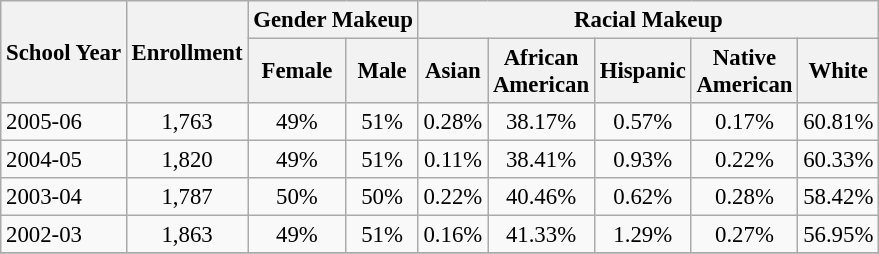<table class="wikitable" style="font-size: 95%;">
<tr>
<th rowspan="2">School Year</th>
<th rowspan="2">Enrollment</th>
<th colspan="2">Gender Makeup</th>
<th colspan="5">Racial Makeup</th>
</tr>
<tr>
<th>Female</th>
<th>Male</th>
<th>Asian</th>
<th>African <br>American</th>
<th>Hispanic</th>
<th>Native <br>American</th>
<th>White</th>
</tr>
<tr>
<td align="left">2005-06</td>
<td align="center">1,763</td>
<td align="center">49%</td>
<td align="center">51%</td>
<td align="center">0.28%</td>
<td align="center">38.17%</td>
<td align="center">0.57%</td>
<td align="center">0.17%</td>
<td align="center">60.81%</td>
</tr>
<tr>
<td align="left">2004-05</td>
<td align="center">1,820</td>
<td align="center">49%</td>
<td align="center">51%</td>
<td align="center">0.11%</td>
<td align="center">38.41%</td>
<td align="center">0.93%</td>
<td align="center">0.22%</td>
<td align="center">60.33%</td>
</tr>
<tr>
<td align="left">2003-04</td>
<td align="center">1,787</td>
<td align="center">50%</td>
<td align="center">50%</td>
<td align="center">0.22%</td>
<td align="center">40.46%</td>
<td align="center">0.62%</td>
<td align="center">0.28%</td>
<td align="center">58.42%</td>
</tr>
<tr>
<td align="left">2002-03</td>
<td align="center">1,863</td>
<td align="center">49%</td>
<td align="center">51%</td>
<td align="center">0.16%</td>
<td align="center">41.33%</td>
<td align="center">1.29%</td>
<td align="center">0.27%</td>
<td align="center">56.95%</td>
</tr>
<tr>
</tr>
</table>
